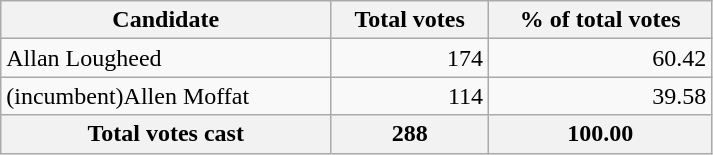<table class="wikitable" width="475">
<tr>
<th align="left">Candidate</th>
<th align="right">Total votes</th>
<th align="right">% of total votes</th>
</tr>
<tr>
<td align="left">Allan Lougheed</td>
<td align="right">174</td>
<td align="right">60.42</td>
</tr>
<tr>
<td align="left">(incumbent)Allen Moffat</td>
<td align="right">114</td>
<td align="right">39.58</td>
</tr>
<tr>
<th align="left">Total votes cast</th>
<th align="right">288</th>
<th align="right">100.00</th>
</tr>
</table>
